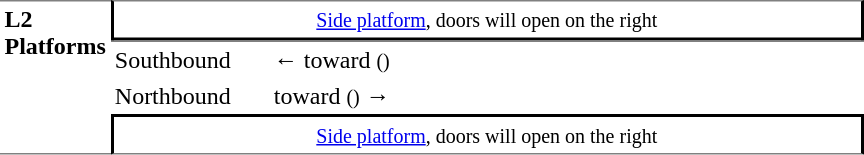<table table border=0 cellspacing=0 cellpadding=3>
<tr>
<td style="border-top:solid 1px gray;border-bottom:solid 1px gray;" width=50 rowspan=10 valign=top><strong>L2<br>Platforms</strong></td>
<td style="border-top:solid 1px gray;border-right:solid 2px black;border-left:solid 2px black;border-bottom:solid 2px black;text-align:center;" colspan=2><small><a href='#'>Side platform</a>, doors will open on the right</small></td>
</tr>
<tr>
<td style="border-bottom:solid 0px gray;border-top:solid 1px gray;" width=100>Southbound</td>
<td style="border-bottom:solid 0px gray;border-top:solid 1px gray;" width=390>←  toward  <small>()</small></td>
</tr>
<tr>
<td>Northbound</td>
<td>  toward  <small>()</small> →</td>
</tr>
<tr>
<td style="border-top:solid 2px black;border-right:solid 2px black;border-left:solid 2px black;border-bottom:solid 1px gray;text-align:center;" colspan=2><small><a href='#'>Side platform</a>, doors will open on the right</small></td>
</tr>
</table>
